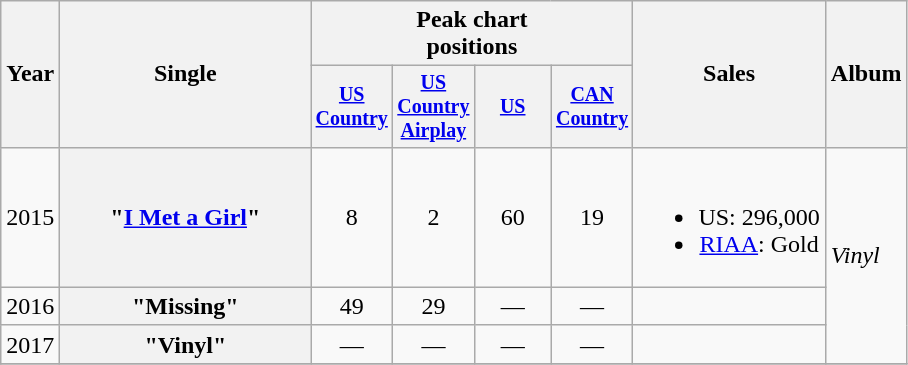<table class="wikitable plainrowheaders" style="text-align:center;">
<tr>
<th rowspan="2">Year</th>
<th rowspan="2" style="width:10em;">Single</th>
<th colspan="4">Peak chart<br>positions</th>
<th rowspan="2">Sales</th>
<th rowspan="2">Album</th>
</tr>
<tr style="font-size:smaller;">
<th width="45"><a href='#'>US Country</a><br></th>
<th width="45"><a href='#'>US Country Airplay</a><br></th>
<th width="45"><a href='#'>US</a></th>
<th width="45"><a href='#'>CAN Country</a></th>
</tr>
<tr>
<td>2015</td>
<th scope="row">"<a href='#'>I Met a Girl</a>"</th>
<td>8</td>
<td>2</td>
<td>60</td>
<td>19</td>
<td><br><ul><li>US: 296,000</li><li><a href='#'>RIAA</a>: Gold</li></ul></td>
<td align="left" rowspan="3"><em>Vinyl</em></td>
</tr>
<tr>
<td>2016</td>
<th scope="row">"Missing"</th>
<td>49</td>
<td>29</td>
<td>—</td>
<td>—</td>
<td></td>
</tr>
<tr>
<td>2017</td>
<th scope="row">"Vinyl"</th>
<td>—</td>
<td>—</td>
<td>—</td>
<td>—</td>
<td></td>
</tr>
<tr>
</tr>
</table>
